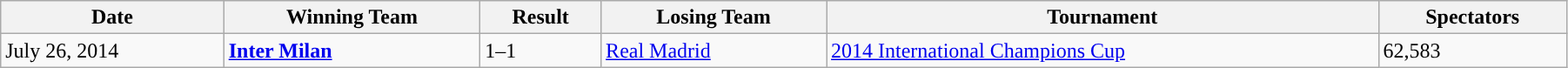<table class="wikitable" style="text-align:left; width:95%;" style="text-align:center">
<tr>
<th>Date</th>
<th>Winning Team</th>
<th>Result</th>
<th>Losing Team</th>
<th>Tournament</th>
<th>Spectators</th>
</tr>
<tr>
<td>July 26, 2014</td>
<td> <strong><a href='#'>Inter Milan</a></strong></td>
<td>1–1<br></td>
<td> <a href='#'>Real Madrid</a></td>
<td><a href='#'>2014 International Champions Cup</a></td>
<td>62,583</td>
</tr>
</table>
